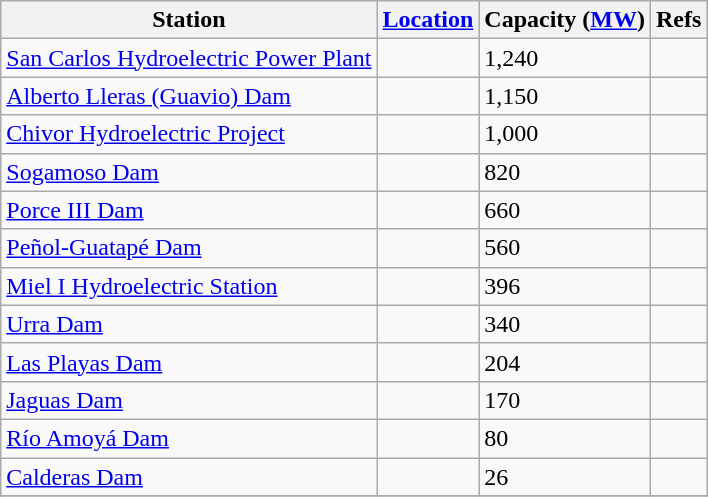<table class="wikitable sortable">
<tr>
<th>Station</th>
<th><a href='#'>Location</a></th>
<th>Capacity (<a href='#'>MW</a>)</th>
<th>Refs</th>
</tr>
<tr>
<td><a href='#'>San Carlos Hydroelectric Power Plant</a></td>
<td></td>
<td>1,240</td>
<td></td>
</tr>
<tr>
<td><a href='#'>Alberto Lleras (Guavio) Dam</a></td>
<td></td>
<td>1,150</td>
<td></td>
</tr>
<tr>
<td><a href='#'>Chivor Hydroelectric Project</a></td>
<td></td>
<td>1,000</td>
<td></td>
</tr>
<tr>
<td><a href='#'>Sogamoso Dam</a></td>
<td></td>
<td>820</td>
<td></td>
</tr>
<tr>
<td><a href='#'>Porce III Dam</a></td>
<td></td>
<td>660</td>
<td></td>
</tr>
<tr>
<td><a href='#'>Peñol-Guatapé Dam</a></td>
<td></td>
<td>560</td>
<td></td>
</tr>
<tr>
<td><a href='#'>Miel I Hydroelectric Station</a></td>
<td></td>
<td>396</td>
<td></td>
</tr>
<tr>
<td><a href='#'>Urra Dam</a></td>
<td></td>
<td>340</td>
<td></td>
</tr>
<tr>
<td><a href='#'>Las Playas Dam</a></td>
<td></td>
<td>204</td>
<td></td>
</tr>
<tr>
<td><a href='#'>Jaguas Dam</a></td>
<td></td>
<td>170</td>
<td></td>
</tr>
<tr>
<td><a href='#'>Río Amoyá Dam</a></td>
<td></td>
<td>80</td>
<td></td>
</tr>
<tr>
<td><a href='#'>Calderas Dam</a></td>
<td></td>
<td>26</td>
<td></td>
</tr>
<tr>
</tr>
</table>
